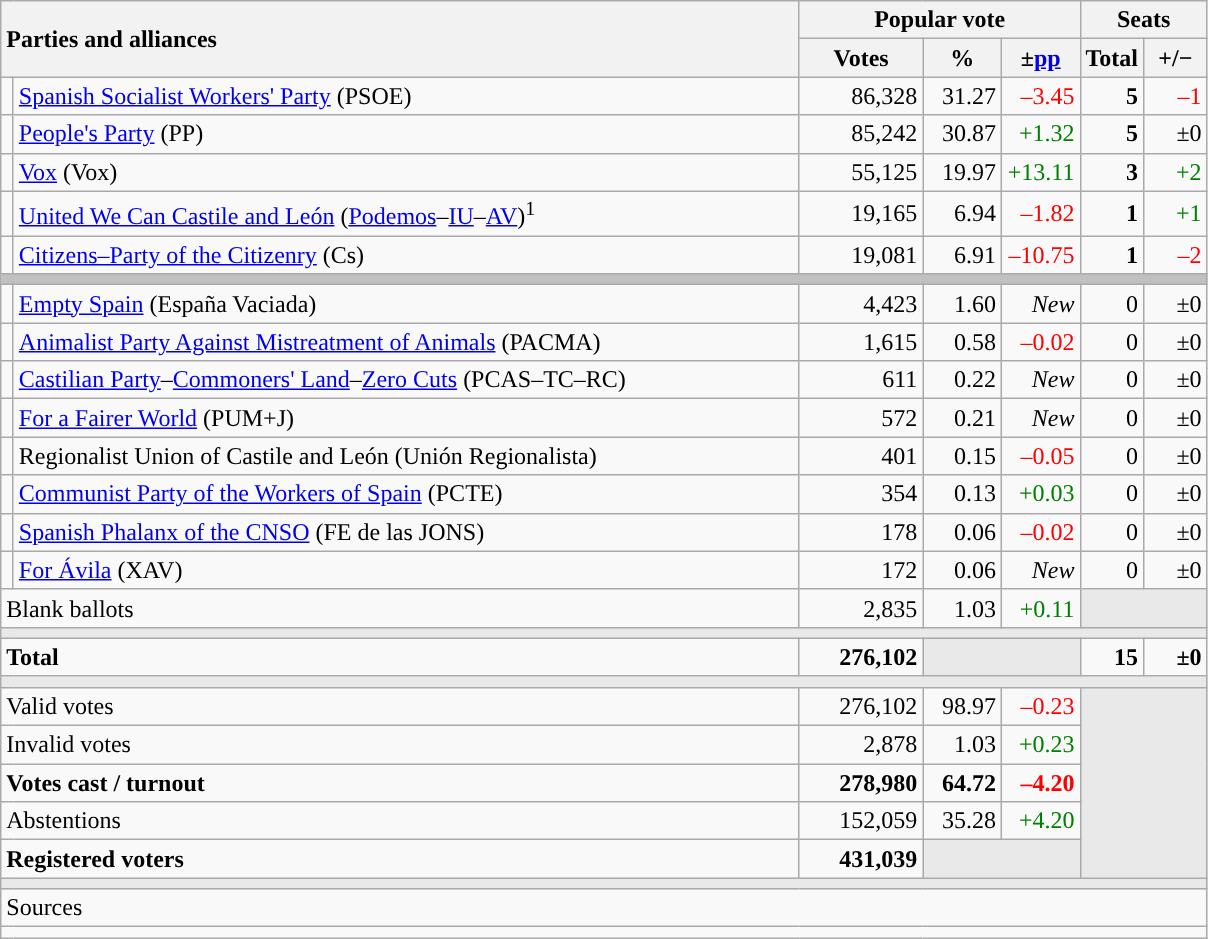<table class="wikitable" style="text-align:right;">
<tr>
<th style="text-align:left;" rowspan="2" colspan="2" width="525">Parties and alliances</th>
<th colspan="3">Popular vote</th>
<th colspan="2">Seats</th>
</tr>
<tr>
<th width="75">Votes</th>
<th width="45">%</th>
<th width="45">±<a href='#'>pp</a></th>
<th width="35">Total</th>
<th width="35">+/−</th>
</tr>
<tr>
<td width="1" style="color:inherit;background:"></td>
<td align="left"><a href='#'>Spanish Socialist Workers' Party</a> (PSOE)</td>
<td>86,328</td>
<td>31.27</td>
<td style="color:red;">–3.45</td>
<td><strong>5</strong></td>
<td style="color:red;">–1</td>
</tr>
<tr>
<td style="color:inherit;background:"></td>
<td align="left"><a href='#'>People's Party</a> (PP)</td>
<td>85,242</td>
<td>30.87</td>
<td style="color:green;">+1.32</td>
<td><strong>5</strong></td>
<td>±0</td>
</tr>
<tr>
<td style="color:inherit;background:"></td>
<td align="left"><a href='#'>Vox</a> (Vox)</td>
<td>55,125</td>
<td>19.97</td>
<td style="color:green;">+13.11</td>
<td><strong>3</strong></td>
<td style="color:green;">+2</td>
</tr>
<tr>
<td style="color:inherit;background:"></td>
<td align="left"><a href='#'>United We Can Castile and León</a> (<a href='#'>Podemos</a>–<a href='#'>IU</a>–<a href='#'>AV</a>)<sup>1</sup></td>
<td>19,165</td>
<td>6.94</td>
<td style="color:red;">–1.82</td>
<td><strong>1</strong></td>
<td style="color:green;">+1</td>
</tr>
<tr>
<td style="color:inherit;background:"></td>
<td align="left"><a href='#'>Citizens–Party of the Citizenry</a> (Cs)</td>
<td>19,081</td>
<td>6.91</td>
<td style="color:red;">–10.75</td>
<td><strong>1</strong></td>
<td style="color:red;">–2</td>
</tr>
<tr>
<td colspan="7" bgcolor="#C0C0C0"></td>
</tr>
<tr>
<td style="color:inherit;background:"></td>
<td align="left"><a href='#'>Empty Spain</a> (España Vaciada)</td>
<td>4,423</td>
<td>1.60</td>
<td><em>New</em></td>
<td>0</td>
<td>±0</td>
</tr>
<tr>
<td style="color:inherit;background:"></td>
<td align="left"><a href='#'>Animalist Party Against Mistreatment of Animals</a> (PACMA)</td>
<td>1,615</td>
<td>0.58</td>
<td style="color:red;">–0.02</td>
<td>0</td>
<td>±0</td>
</tr>
<tr>
<td style="color:inherit;background:"></td>
<td align="left"><a href='#'>Castilian Party</a>–<a href='#'>Commoners' Land</a>–<a href='#'>Zero Cuts</a> (PCAS–TC–RC)</td>
<td>611</td>
<td>0.22</td>
<td><em>New</em></td>
<td>0</td>
<td>±0</td>
</tr>
<tr>
<td style="color:inherit;background:"></td>
<td align="left"><a href='#'>For a Fairer World</a> (PUM+J)</td>
<td>572</td>
<td>0.21</td>
<td><em>New</em></td>
<td>0</td>
<td>±0</td>
</tr>
<tr>
<td style="color:inherit;background:"></td>
<td align="left">Regionalist Union of Castile and León (Unión Regionalista)</td>
<td>401</td>
<td>0.15</td>
<td style="color:red;">–0.05</td>
<td>0</td>
<td>±0</td>
</tr>
<tr>
<td style="color:inherit;background:"></td>
<td align="left"><a href='#'>Communist Party of the Workers of Spain</a> (PCTE)</td>
<td>354</td>
<td>0.13</td>
<td style="color:green;">+0.03</td>
<td>0</td>
<td>±0</td>
</tr>
<tr>
<td style="color:inherit;background:"></td>
<td align="left"><a href='#'>Spanish Phalanx of the CNSO</a> (FE de las JONS)</td>
<td>178</td>
<td>0.06</td>
<td style="color:red;">–0.02</td>
<td>0</td>
<td>±0</td>
</tr>
<tr>
<td style="color:inherit;background:"></td>
<td align="left"><a href='#'>For Ávila</a> (XAV)</td>
<td>172</td>
<td>0.06</td>
<td><em>New</em></td>
<td>0</td>
<td>±0</td>
</tr>
<tr>
<td align="left" colspan="2">Blank ballots</td>
<td>2,835</td>
<td>1.03</td>
<td style="color:green;">+0.11</td>
<td bgcolor="#E9E9E9" colspan="2"></td>
</tr>
<tr>
<td colspan="7" bgcolor="#E9E9E9"></td>
</tr>
<tr style="font-weight:bold;">
<td align="left" colspan="2">Total</td>
<td>276,102</td>
<td bgcolor="#E9E9E9" colspan="2"></td>
<td>15</td>
<td>±0</td>
</tr>
<tr>
<td colspan="7" bgcolor="#E9E9E9"></td>
</tr>
<tr>
<td align="left" colspan="2">Valid votes</td>
<td>276,102</td>
<td>98.97</td>
<td style="color:red;">–0.23</td>
<td bgcolor="#E9E9E9" colspan="2" rowspan="5"></td>
</tr>
<tr>
<td align="left" colspan="2">Invalid votes</td>
<td>2,878</td>
<td>1.03</td>
<td style="color:green;">+0.23</td>
</tr>
<tr style="font-weight:bold;">
<td align="left" colspan="2">Votes cast / turnout</td>
<td>278,980</td>
<td>64.72</td>
<td style="color:red;">–4.20</td>
</tr>
<tr>
<td align="left" colspan="2">Abstentions</td>
<td>152,059</td>
<td>35.28</td>
<td style="color:green;">+4.20</td>
</tr>
<tr style="font-weight:bold;">
<td align="left" colspan="2">Registered voters</td>
<td>431,039</td>
<td bgcolor="#E9E9E9" colspan="2"></td>
</tr>
<tr>
<td colspan="7" bgcolor="#E9E9E9"></td>
</tr>
<tr>
<td align="left" colspan="7">Sources</td>
</tr>
<tr>
<td colspan="7" style="text-align:left; max-width:790px;"></td>
</tr>
</table>
